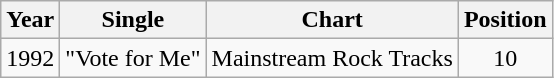<table class="wikitable">
<tr>
<th>Year</th>
<th>Single</th>
<th>Chart</th>
<th>Position</th>
</tr>
<tr>
<td>1992</td>
<td>"Vote for Me"</td>
<td>Mainstream Rock Tracks</td>
<td align="center">10</td>
</tr>
</table>
